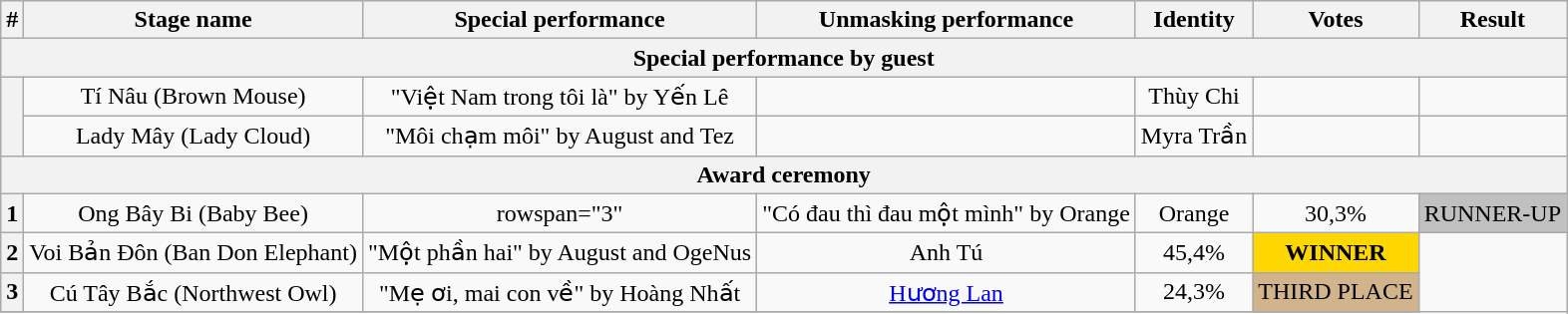<table class="wikitable plainrowheaders" style="text-align: center;">
<tr>
<th>#</th>
<th>Stage name</th>
<th>Special performance</th>
<th>Unmasking performance</th>
<th>Identity</th>
<th>Votes</th>
<th>Result</th>
</tr>
<tr>
<th colspan="7">Special performance by guest</th>
</tr>
<tr>
<th rowspan="2"></th>
<td>Tí Nâu (Brown Mouse)</td>
<td>"Việt Nam trong tôi là" by Yến Lê</td>
<td></td>
<td>Thùy Chi</td>
<td></td>
<td></td>
</tr>
<tr>
<td>Lady Mây (Lady Cloud)</td>
<td>"Môi chạm môi" by August and Tez</td>
<td></td>
<td>Myra Trần</td>
<td></td>
<td></td>
</tr>
<tr>
<th colspan="7">Award ceremony</th>
</tr>
<tr>
<th>1</th>
<td>Ong Bây Bi (Baby Bee)</td>
<td>rowspan="3" </td>
<td>"Có đau thì đau một mình" by Orange</td>
<td>Orange</td>
<td>30,3%<br></td>
<td bgcolor="silver">RUNNER-UP</td>
</tr>
<tr>
<th>2</th>
<td>Voi Bản Đôn (Ban Don Elephant)</td>
<td>"Một phần hai" by August and OgeNus</td>
<td>Anh Tú</td>
<td>45,4%<br></td>
<td bgcolor="gold"><strong>WINNER</strong></td>
</tr>
<tr>
<th>3</th>
<td>Cú Tây Bắc (Northwest Owl)</td>
<td>"Mẹ ơi, mai con về" by Hoàng Nhất</td>
<td><a href='#'>Hương Lan</a></td>
<td>24,3%<br></td>
<td bgcolor="tan">THIRD PLACE</td>
</tr>
<tr>
</tr>
</table>
